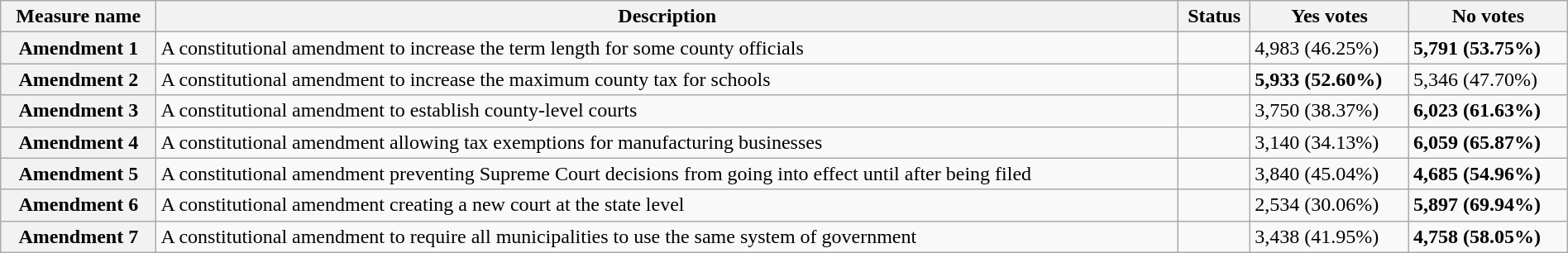<table class="wikitable sortable plainrowheaders" style="width:100%">
<tr>
<th scope="col">Measure name</th>
<th class="unsortable" scope="col">Description</th>
<th scope="col">Status</th>
<th scope="col">Yes votes</th>
<th scope="col">No votes</th>
</tr>
<tr>
<th scope="row">Amendment 1</th>
<td>A constitutional amendment to increase the term length for some county officials</td>
<td></td>
<td>4,983 (46.25%)</td>
<td><strong>5,791 (53.75%)</strong></td>
</tr>
<tr>
<th scope="row">Amendment 2</th>
<td>A constitutional amendment to increase the maximum county tax for schools</td>
<td></td>
<td><strong>5,933 (52.60%)</strong></td>
<td>5,346 (47.70%)</td>
</tr>
<tr>
<th scope="row">Amendment 3</th>
<td>A constitutional amendment to establish county-level courts</td>
<td></td>
<td>3,750 (38.37%)</td>
<td><strong>6,023 (61.63%)</strong></td>
</tr>
<tr>
<th scope="row">Amendment 4</th>
<td>A constitutional amendment allowing tax exemptions for manufacturing businesses</td>
<td></td>
<td>3,140 (34.13%)</td>
<td><strong>6,059 (65.87%)</strong></td>
</tr>
<tr>
<th scope="row">Amendment 5</th>
<td>A constitutional amendment preventing Supreme Court decisions from going into effect until after being filed</td>
<td></td>
<td>3,840 (45.04%)</td>
<td><strong>4,685 (54.96%)</strong></td>
</tr>
<tr>
<th scope="row">Amendment 6</th>
<td>A constitutional amendment creating a new court at the state level</td>
<td></td>
<td>2,534 (30.06%)</td>
<td><strong>5,897 (69.94%)</strong></td>
</tr>
<tr>
<th scope="row">Amendment 7</th>
<td>A constitutional amendment to require all municipalities to use the same system of government</td>
<td></td>
<td>3,438 (41.95%)</td>
<td><strong>4,758 (58.05%)</strong></td>
</tr>
</table>
